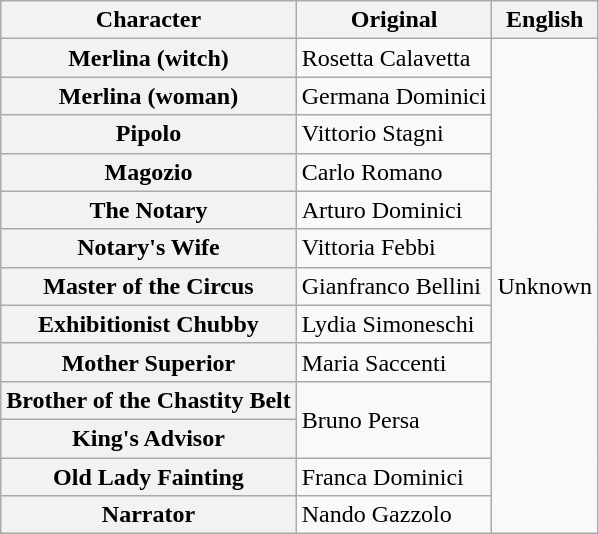<table class="wikitable">
<tr>
<th>Character</th>
<th>Original</th>
<th>English</th>
</tr>
<tr>
<th>Merlina (witch)</th>
<td>Rosetta Calavetta</td>
<td rowspan="13">Unknown</td>
</tr>
<tr>
<th>Merlina (woman)</th>
<td>Germana Dominici</td>
</tr>
<tr>
<th>Pipolo</th>
<td>Vittorio Stagni</td>
</tr>
<tr>
<th>Magozio</th>
<td>Carlo Romano</td>
</tr>
<tr>
<th>The Notary</th>
<td>Arturo Dominici</td>
</tr>
<tr>
<th>Notary's Wife</th>
<td>Vittoria Febbi</td>
</tr>
<tr>
<th>Master of the Circus</th>
<td>Gianfranco Bellini</td>
</tr>
<tr>
<th>Exhibitionist Chubby</th>
<td>Lydia Simoneschi</td>
</tr>
<tr>
<th>Mother Superior</th>
<td>Maria Saccenti</td>
</tr>
<tr>
<th>Brother of the Chastity Belt</th>
<td rowspan="2">Bruno Persa</td>
</tr>
<tr>
<th>King's Advisor</th>
</tr>
<tr>
<th>Old Lady Fainting</th>
<td>Franca Dominici</td>
</tr>
<tr>
<th>Narrator</th>
<td>Nando Gazzolo</td>
</tr>
</table>
